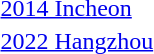<table>
<tr>
<td><a href='#'>2014 Incheon</a></td>
<td></td>
<td></td>
<td></td>
</tr>
<tr>
<td><a href='#'>2022 Hangzhou</a></td>
<td></td>
<td></td>
<td></td>
</tr>
</table>
